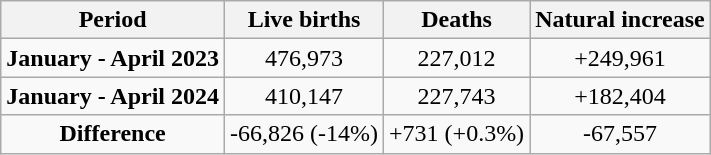<table class="wikitable"  style="text-align:center;">
<tr>
<th>Period</th>
<th>Live births</th>
<th>Deaths</th>
<th>Natural increase</th>
</tr>
<tr>
<td><strong>January - April 2023</strong></td>
<td>476,973</td>
<td>227,012</td>
<td>+249,961</td>
</tr>
<tr>
<td><strong>January - April 2024</strong></td>
<td>410,147</td>
<td>227,743</td>
<td>+182,404</td>
</tr>
<tr>
<td><strong>Difference</strong></td>
<td> -66,826 (-14%)</td>
<td> +731 (+0.3%)</td>
<td> -67,557</td>
</tr>
</table>
